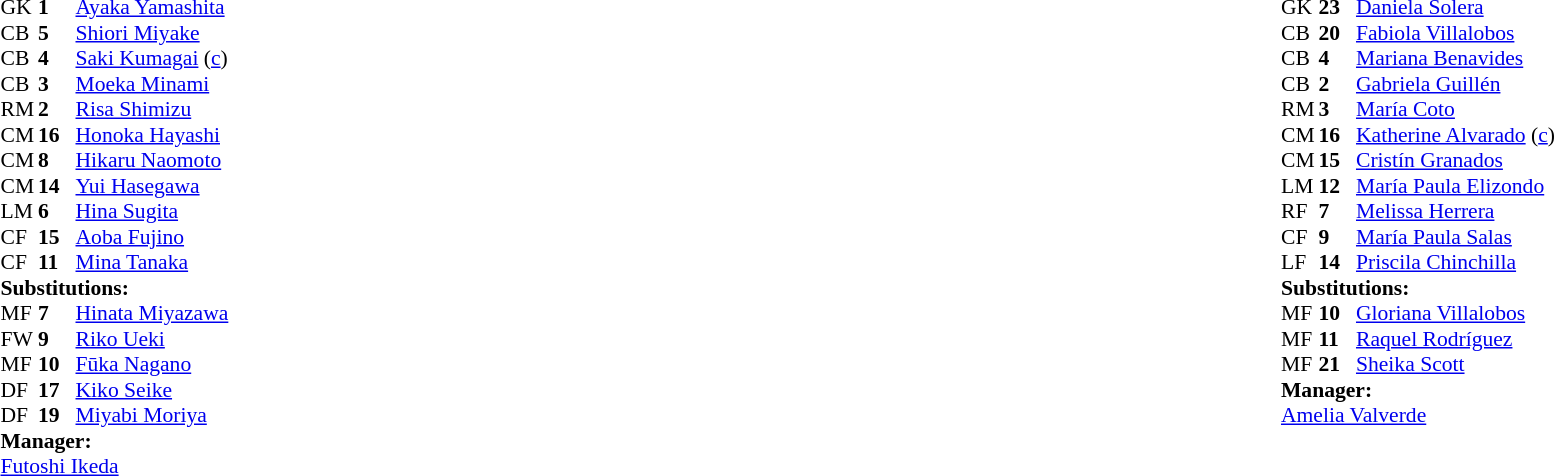<table width="100%">
<tr>
<td valign="top" width="40%"><br><table style="font-size:90%" cellspacing="0" cellpadding="0">
<tr>
<th width=25></th>
<th width=25></th>
</tr>
<tr>
<td>GK</td>
<td><strong>1</strong></td>
<td><a href='#'>Ayaka Yamashita</a></td>
</tr>
<tr>
<td>CB</td>
<td><strong>5</strong></td>
<td><a href='#'>Shiori Miyake</a></td>
</tr>
<tr>
<td>CB</td>
<td><strong>4</strong></td>
<td><a href='#'>Saki Kumagai</a> (<a href='#'>c</a>)</td>
</tr>
<tr>
<td>CB</td>
<td><strong>3</strong></td>
<td><a href='#'>Moeka Minami</a></td>
</tr>
<tr>
<td>RM</td>
<td><strong>2</strong></td>
<td><a href='#'>Risa Shimizu</a></td>
<td></td>
<td></td>
</tr>
<tr>
<td>CM</td>
<td><strong>16</strong></td>
<td><a href='#'>Honoka Hayashi</a></td>
<td></td>
<td></td>
</tr>
<tr>
<td>CM</td>
<td><strong>8</strong></td>
<td><a href='#'>Hikaru Naomoto</a></td>
<td></td>
<td></td>
</tr>
<tr>
<td>CM</td>
<td><strong>14</strong></td>
<td><a href='#'>Yui Hasegawa</a></td>
</tr>
<tr>
<td>LM</td>
<td><strong>6</strong></td>
<td><a href='#'>Hina Sugita</a></td>
</tr>
<tr>
<td>CF</td>
<td><strong>15</strong></td>
<td><a href='#'>Aoba Fujino</a></td>
<td></td>
<td></td>
</tr>
<tr>
<td>CF</td>
<td><strong>11</strong></td>
<td><a href='#'>Mina Tanaka</a></td>
<td></td>
<td></td>
</tr>
<tr>
<td colspan=3><strong>Substitutions:</strong></td>
</tr>
<tr>
<td>MF</td>
<td><strong>7</strong></td>
<td><a href='#'>Hinata Miyazawa</a></td>
<td></td>
<td></td>
</tr>
<tr>
<td>FW</td>
<td><strong>9</strong></td>
<td><a href='#'>Riko Ueki</a></td>
<td></td>
<td></td>
</tr>
<tr>
<td>MF</td>
<td><strong>10</strong></td>
<td><a href='#'>Fūka Nagano</a></td>
<td></td>
<td></td>
</tr>
<tr>
<td>DF</td>
<td><strong>17</strong></td>
<td><a href='#'>Kiko Seike</a></td>
<td></td>
<td></td>
</tr>
<tr>
<td>DF</td>
<td><strong>19</strong></td>
<td><a href='#'>Miyabi Moriya</a></td>
<td></td>
<td></td>
</tr>
<tr>
<td colspan=3><strong>Manager:</strong></td>
</tr>
<tr>
<td colspan=3><a href='#'>Futoshi Ikeda</a></td>
</tr>
</table>
</td>
<td valign="top"></td>
<td valign="top" width="50%"><br><table style="font-size:90%; margin:auto" cellspacing="0" cellpadding="0">
<tr>
<th width=25></th>
<th width=25></th>
</tr>
<tr>
<td>GK</td>
<td><strong>23</strong></td>
<td><a href='#'>Daniela Solera</a></td>
</tr>
<tr>
<td>CB</td>
<td><strong>20</strong></td>
<td><a href='#'>Fabiola Villalobos</a></td>
</tr>
<tr>
<td>CB</td>
<td><strong>4</strong></td>
<td><a href='#'>Mariana Benavides</a></td>
</tr>
<tr>
<td>CB</td>
<td><strong>2</strong></td>
<td><a href='#'>Gabriela Guillén</a></td>
<td></td>
<td></td>
</tr>
<tr>
<td>RM</td>
<td><strong>3</strong></td>
<td><a href='#'>María Coto</a></td>
</tr>
<tr>
<td>CM</td>
<td><strong>16</strong></td>
<td><a href='#'>Katherine Alvarado</a> (<a href='#'>c</a>)</td>
</tr>
<tr>
<td>CM</td>
<td><strong>15</strong></td>
<td><a href='#'>Cristín Granados</a></td>
<td></td>
<td></td>
</tr>
<tr>
<td>LM</td>
<td><strong>12</strong></td>
<td><a href='#'>María Paula Elizondo</a></td>
</tr>
<tr>
<td>RF</td>
<td><strong>7</strong></td>
<td><a href='#'>Melissa Herrera</a></td>
</tr>
<tr>
<td>CF</td>
<td><strong>9</strong></td>
<td><a href='#'>María Paula Salas</a></td>
<td></td>
<td></td>
</tr>
<tr>
<td>LF</td>
<td><strong>14</strong></td>
<td><a href='#'>Priscila Chinchilla</a></td>
<td></td>
</tr>
<tr>
<td colspan=3><strong>Substitutions:</strong></td>
</tr>
<tr>
<td>MF</td>
<td><strong>10</strong></td>
<td><a href='#'>Gloriana Villalobos</a></td>
<td></td>
<td></td>
</tr>
<tr>
<td>MF</td>
<td><strong>11</strong></td>
<td><a href='#'>Raquel Rodríguez</a></td>
<td></td>
<td></td>
</tr>
<tr>
<td>MF</td>
<td><strong>21</strong></td>
<td><a href='#'>Sheika Scott</a></td>
<td></td>
<td></td>
</tr>
<tr>
<td colspan=3><strong>Manager:</strong></td>
</tr>
<tr>
<td colspan=3><a href='#'>Amelia Valverde</a></td>
</tr>
</table>
</td>
</tr>
</table>
